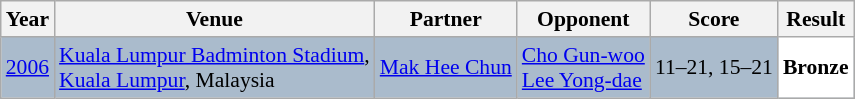<table class="sortable wikitable" style="font-size: 90%;">
<tr>
<th>Year</th>
<th>Venue</th>
<th>Partner</th>
<th>Opponent</th>
<th>Score</th>
<th>Result</th>
</tr>
<tr style="background:#AABBCC">
<td align="center"><a href='#'>2006</a></td>
<td align="left"><a href='#'>Kuala Lumpur Badminton Stadium</a>,<br><a href='#'>Kuala Lumpur</a>, Malaysia</td>
<td align="left"> <a href='#'>Mak Hee Chun</a></td>
<td align="left"> <a href='#'>Cho Gun-woo</a><br> <a href='#'>Lee Yong-dae</a></td>
<td align="left">11–21, 15–21</td>
<td style="text-align:left; background:white"> <strong>Bronze</strong></td>
</tr>
</table>
